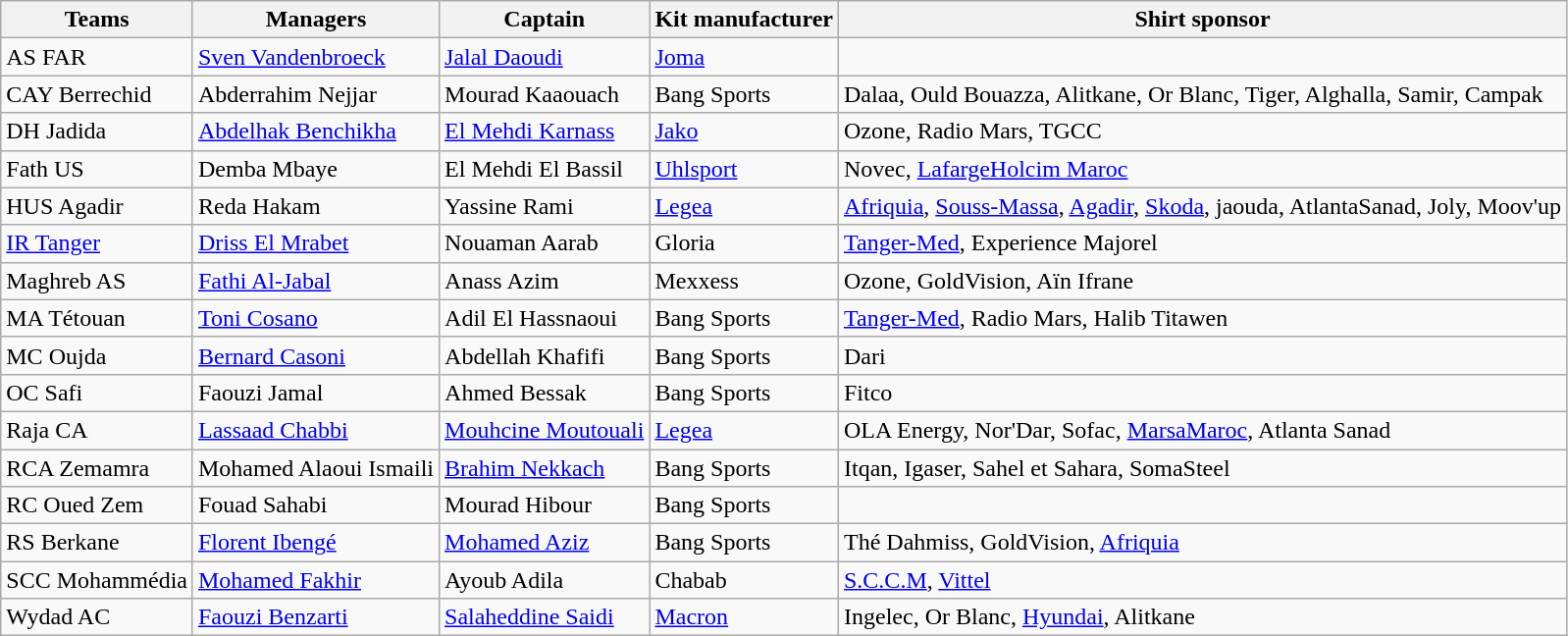<table class="wikitable">
<tr>
<th>Teams</th>
<th>Managers</th>
<th>Captain</th>
<th>Kit manufacturer</th>
<th>Shirt sponsor</th>
</tr>
<tr>
<td>AS FAR</td>
<td> <a href='#'>Sven Vandenbroeck</a></td>
<td> <a href='#'>Jalal Daoudi</a></td>
<td> <a href='#'>Joma</a></td>
<td></td>
</tr>
<tr>
<td>CAY Berrechid</td>
<td> Abderrahim Nejjar</td>
<td> Mourad Kaaouach</td>
<td> Bang Sports</td>
<td>Dalaa, Ould Bouazza, Alitkane, Or Blanc, Tiger, Alghalla, Samir, Campak</td>
</tr>
<tr>
<td>DH Jadida</td>
<td> <a href='#'>Abdelhak Benchikha</a></td>
<td> <a href='#'>El Mehdi Karnass</a></td>
<td> <a href='#'>Jako</a></td>
<td>Ozone, Radio Mars, TGCC</td>
</tr>
<tr>
<td>Fath US</td>
<td> Demba Mbaye</td>
<td> El Mehdi El Bassil</td>
<td> <a href='#'>Uhlsport</a></td>
<td>Novec, <a href='#'>LafargeHolcim Maroc</a></td>
</tr>
<tr>
<td>HUS Agadir</td>
<td> Reda Hakam</td>
<td> Yassine Rami</td>
<td> <a href='#'>Legea</a></td>
<td><a href='#'>Afriquia</a>, <a href='#'>Souss-Massa</a>, <a href='#'>Agadir</a>, <a href='#'>Skoda</a>, jaouda, AtlantaSanad, Joly, Moov'up</td>
</tr>
<tr>
<td><a href='#'>IR Tanger</a></td>
<td> <a href='#'>Driss El Mrabet</a></td>
<td> Nouaman Aarab</td>
<td> Gloria</td>
<td><a href='#'>Tanger-Med</a>, Experience Majorel</td>
</tr>
<tr>
<td>Maghreb AS</td>
<td> <a href='#'>Fathi Al-Jabal</a></td>
<td> Anass Azim</td>
<td> Mexxess</td>
<td>Ozone, GoldVision, Aïn Ifrane</td>
</tr>
<tr>
<td>MA Tétouan</td>
<td> <a href='#'>Toni Cosano</a></td>
<td> Adil El Hassnaoui</td>
<td> Bang Sports</td>
<td><a href='#'>Tanger-Med</a>, Radio Mars, Halib Titawen</td>
</tr>
<tr>
<td>MC Oujda</td>
<td> <a href='#'>Bernard Casoni</a></td>
<td> Abdellah Khafifi</td>
<td> Bang Sports</td>
<td>Dari</td>
</tr>
<tr>
<td>OC Safi</td>
<td> Faouzi Jamal</td>
<td> Ahmed Bessak</td>
<td> Bang Sports</td>
<td>Fitco</td>
</tr>
<tr>
<td>Raja CA</td>
<td> <a href='#'>Lassaad Chabbi</a></td>
<td> <a href='#'>Mouhcine Moutouali</a></td>
<td> <a href='#'>Legea</a></td>
<td>OLA Energy, Nor'Dar, Sofac, <a href='#'>MarsaMaroc</a>, Atlanta Sanad</td>
</tr>
<tr>
<td>RCA Zemamra</td>
<td> Mohamed Alaoui Ismaili</td>
<td> <a href='#'>Brahim Nekkach</a></td>
<td> Bang Sports</td>
<td>Itqan, Igaser, Sahel et Sahara, SomaSteel</td>
</tr>
<tr>
<td>RC Oued Zem</td>
<td> Fouad Sahabi</td>
<td> Mourad Hibour</td>
<td> Bang Sports</td>
<td></td>
</tr>
<tr>
<td>RS Berkane</td>
<td> <a href='#'>Florent Ibengé</a></td>
<td> <a href='#'>Mohamed Aziz</a></td>
<td> Bang Sports</td>
<td>Thé Dahmiss, GoldVision, <a href='#'>Afriquia</a></td>
</tr>
<tr>
<td>SCC Mohammédia</td>
<td> <a href='#'>Mohamed Fakhir</a></td>
<td> Ayoub Adila</td>
<td> Chabab</td>
<td><a href='#'>S.C.C.M</a>, <a href='#'>Vittel</a></td>
</tr>
<tr>
<td>Wydad AC</td>
<td> <a href='#'>Faouzi Benzarti</a></td>
<td> <a href='#'>Salaheddine Saidi</a></td>
<td> <a href='#'>Macron</a></td>
<td>Ingelec, Or Blanc, <a href='#'>Hyundai</a>, Alitkane</td>
</tr>
</table>
